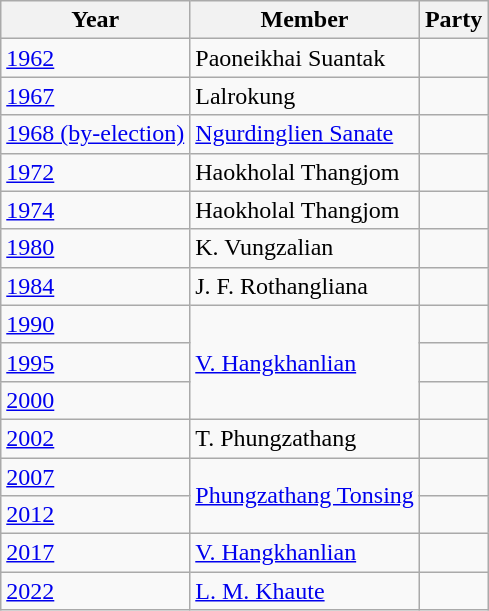<table class="wikitable sortable">
<tr>
<th>Year</th>
<th>Member</th>
<th colspan="2">Party</th>
</tr>
<tr>
<td><a href='#'>1962</a></td>
<td>Paoneikhai Suantak</td>
<td></td>
</tr>
<tr>
<td><a href='#'>1967</a></td>
<td>Lalrokung</td>
<td></td>
</tr>
<tr>
<td><a href='#'>1968 (by-election)</a></td>
<td><a href='#'>Ngurdinglien Sanate</a></td>
<td></td>
</tr>
<tr>
<td><a href='#'>1972</a></td>
<td>Haokholal Thangjom</td>
<td></td>
</tr>
<tr>
<td><a href='#'>1974</a></td>
<td>Haokholal Thangjom</td>
<td></td>
</tr>
<tr>
<td><a href='#'>1980</a></td>
<td>K. Vungzalian</td>
<td></td>
</tr>
<tr>
<td><a href='#'>1984</a></td>
<td>J. F. Rothangliana</td>
<td></td>
</tr>
<tr>
<td><a href='#'>1990</a></td>
<td rowspan="3"><a href='#'>V. Hangkhanlian</a></td>
<td></td>
</tr>
<tr>
<td><a href='#'>1995</a></td>
</tr>
<tr>
<td><a href='#'>2000</a></td>
<td></td>
</tr>
<tr>
<td><a href='#'>2002</a></td>
<td>T. Phungzathang</td>
<td></td>
</tr>
<tr>
<td><a href='#'>2007</a></td>
<td rowspan="2"><a href='#'>Phungzathang Tonsing</a></td>
<td></td>
</tr>
<tr>
<td><a href='#'>2012</a></td>
</tr>
<tr>
<td><a href='#'>2017</a></td>
<td><a href='#'>V. Hangkhanlian</a></td>
<td></td>
</tr>
<tr>
<td><a href='#'>2022</a></td>
<td><a href='#'>L. M. Khaute</a></td>
<td></td>
</tr>
</table>
